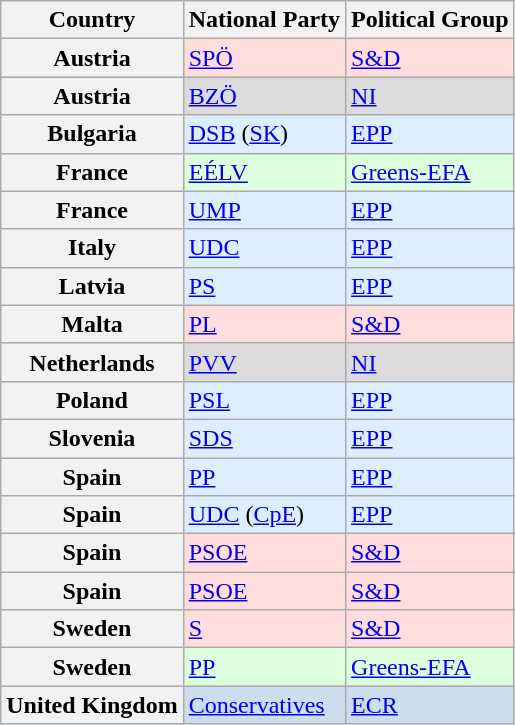<table class="wikitable sortable" style="text-align:left">
<tr>
<th>Country</th>
<th>National Party</th>
<th>Political Group</th>
</tr>
<tr style="background:#fdd;">
<th>Austria</th>
<td><a href='#'>SPÖ</a></td>
<td><a href='#'>S&D</a></td>
</tr>
<tr style="background:#dcdcdc;">
<th>Austria</th>
<td><a href='#'>BZÖ</a></td>
<td><a href='#'>NI</a></td>
</tr>
<tr style="background:#def;">
<th>Bulgaria</th>
<td><a href='#'>DSB</a> (<a href='#'>SK</a>)</td>
<td><a href='#'>EPP</a></td>
</tr>
<tr style="background:#dfd;">
<th>France</th>
<td><a href='#'>EÉLV</a></td>
<td><a href='#'>Greens-EFA</a></td>
</tr>
<tr style="background:#def;">
<th>France</th>
<td><a href='#'>UMP</a></td>
<td><a href='#'>EPP</a></td>
</tr>
<tr style="background:#def;">
<th>Italy</th>
<td><a href='#'>UDC</a></td>
<td><a href='#'>EPP</a></td>
</tr>
<tr style="background:#def;">
<th>Latvia</th>
<td><a href='#'>PS</a></td>
<td><a href='#'>EPP</a></td>
</tr>
<tr style="background:#fdd;">
<th>Malta</th>
<td><a href='#'>PL</a></td>
<td><a href='#'>S&D</a></td>
</tr>
<tr style="background:#dcdcdc;">
<th>Netherlands</th>
<td><a href='#'>PVV</a></td>
<td><a href='#'>NI</a></td>
</tr>
<tr style="background:#def;">
<th>Poland</th>
<td><a href='#'>PSL</a></td>
<td><a href='#'>EPP</a></td>
</tr>
<tr style="background:#def;">
<th>Slovenia</th>
<td><a href='#'>SDS</a></td>
<td><a href='#'>EPP</a></td>
</tr>
<tr style="background:#def;">
<th>Spain</th>
<td><a href='#'>PP</a></td>
<td><a href='#'>EPP</a></td>
</tr>
<tr style="background:#def;">
<th>Spain</th>
<td><a href='#'>UDC</a> (<a href='#'>CpE</a>)</td>
<td><a href='#'>EPP</a></td>
</tr>
<tr style="background:#fdd;">
<th>Spain</th>
<td><a href='#'>PSOE</a></td>
<td><a href='#'>S&D</a></td>
</tr>
<tr style="background:#fdd;">
<th>Spain</th>
<td><a href='#'>PSOE</a></td>
<td><a href='#'>S&D</a></td>
</tr>
<tr style="background:#fdd;">
<th>Sweden</th>
<td><a href='#'>S</a></td>
<td><a href='#'>S&D</a></td>
</tr>
<tr style="background:#dfd;">
<th>Sweden</th>
<td><a href='#'>PP</a></td>
<td><a href='#'>Greens-EFA</a></td>
</tr>
<tr style="background:#cde;">
<th>United Kingdom</th>
<td><a href='#'>Conservatives</a></td>
<td><a href='#'>ECR</a></td>
</tr>
</table>
